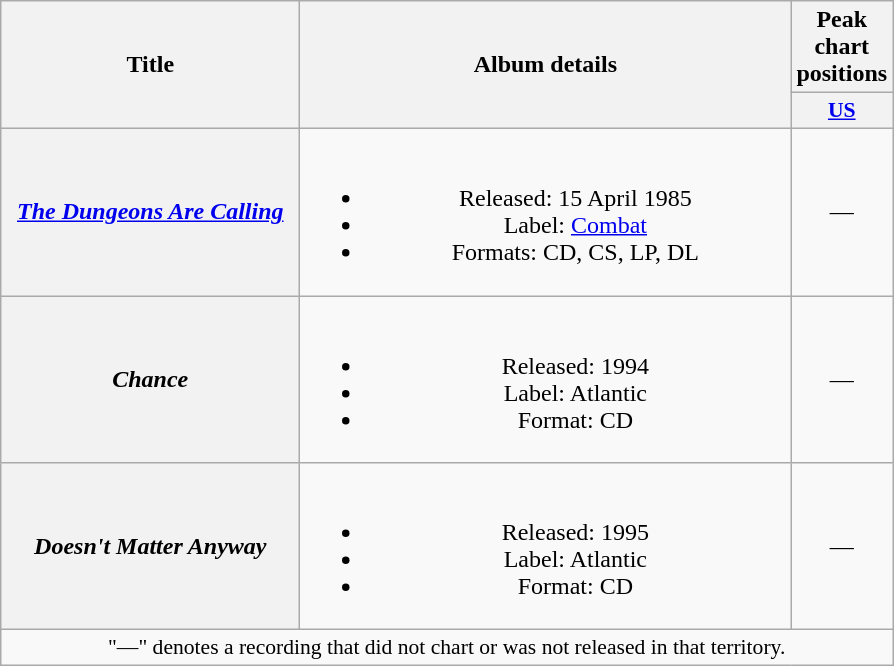<table class="wikitable plainrowheaders" style="text-align:center;">
<tr>
<th scope="col" rowspan="2" style="width:12em;">Title</th>
<th scope="col" rowspan="2" style="width:20em;">Album details</th>
<th scope="col" colspan="1">Peak chart positions</th>
</tr>
<tr>
<th scope="col" style="width:3em;font-size:90%;"><a href='#'>US</a><br></th>
</tr>
<tr>
<th scope="row"><em><a href='#'>The Dungeons Are Calling</a></em></th>
<td><br><ul><li>Released: 15 April 1985</li><li>Label: <a href='#'>Combat</a></li><li>Formats: CD, CS, LP, DL</li></ul></td>
<td>—</td>
</tr>
<tr>
<th scope="row"><em>Chance</em></th>
<td><br><ul><li>Released: 1994</li><li>Label: Atlantic</li><li>Format: CD</li></ul></td>
<td>—</td>
</tr>
<tr>
<th scope="row"><em>Doesn't Matter Anyway</em></th>
<td><br><ul><li>Released: 1995</li><li>Label: Atlantic</li><li>Format: CD</li></ul></td>
<td>—</td>
</tr>
<tr>
<td colspan="3" style="font-size:90%">"—" denotes a recording that did not chart or was not released in that territory.</td>
</tr>
</table>
